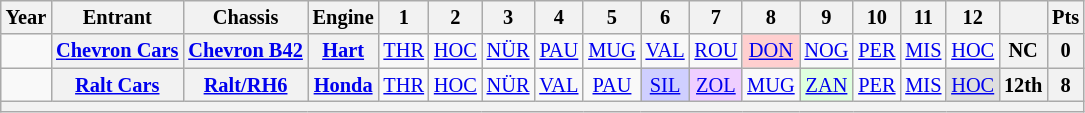<table class="wikitable" style="text-align:center; font-size:85%">
<tr>
<th>Year</th>
<th>Entrant</th>
<th>Chassis</th>
<th>Engine</th>
<th>1</th>
<th>2</th>
<th>3</th>
<th>4</th>
<th>5</th>
<th>6</th>
<th>7</th>
<th>8</th>
<th>9</th>
<th>10</th>
<th>11</th>
<th>12</th>
<th></th>
<th>Pts</th>
</tr>
<tr>
<td></td>
<th nowrap><a href='#'>Chevron Cars</a></th>
<th nowrap><a href='#'>Chevron B42</a></th>
<th nowrap><a href='#'>Hart</a></th>
<td><a href='#'>THR</a></td>
<td><a href='#'>HOC</a></td>
<td><a href='#'>NÜR</a></td>
<td><a href='#'>PAU</a></td>
<td><a href='#'>MUG</a></td>
<td><a href='#'>VAL</a></td>
<td><a href='#'>ROU</a></td>
<td style="background:#FFCFCF;"><a href='#'>DON</a><br></td>
<td><a href='#'>NOG</a></td>
<td><a href='#'>PER</a></td>
<td><a href='#'>MIS</a></td>
<td><a href='#'>HOC</a></td>
<th>NC</th>
<th>0</th>
</tr>
<tr>
<td></td>
<th nowrap><a href='#'>Ralt Cars</a></th>
<th nowrap><a href='#'>Ralt/RH6</a></th>
<th nowrap><a href='#'>Honda</a></th>
<td><a href='#'>THR</a></td>
<td><a href='#'>HOC</a></td>
<td><a href='#'>NÜR</a></td>
<td><a href='#'>VAL</a></td>
<td><a href='#'>PAU</a></td>
<td style="background:#CFCFFF;"><a href='#'>SIL</a><br></td>
<td style="background:#EFCFFF;"><a href='#'>ZOL</a><br></td>
<td><a href='#'>MUG</a></td>
<td style="background:#DFFFDF;"><a href='#'>ZAN</a><br></td>
<td><a href='#'>PER</a></td>
<td><a href='#'>MIS</a></td>
<td style="background:#DFDFDF;"><a href='#'>HOC</a><br></td>
<th>12th</th>
<th>8</th>
</tr>
<tr>
<th colspan="18"></th>
</tr>
</table>
